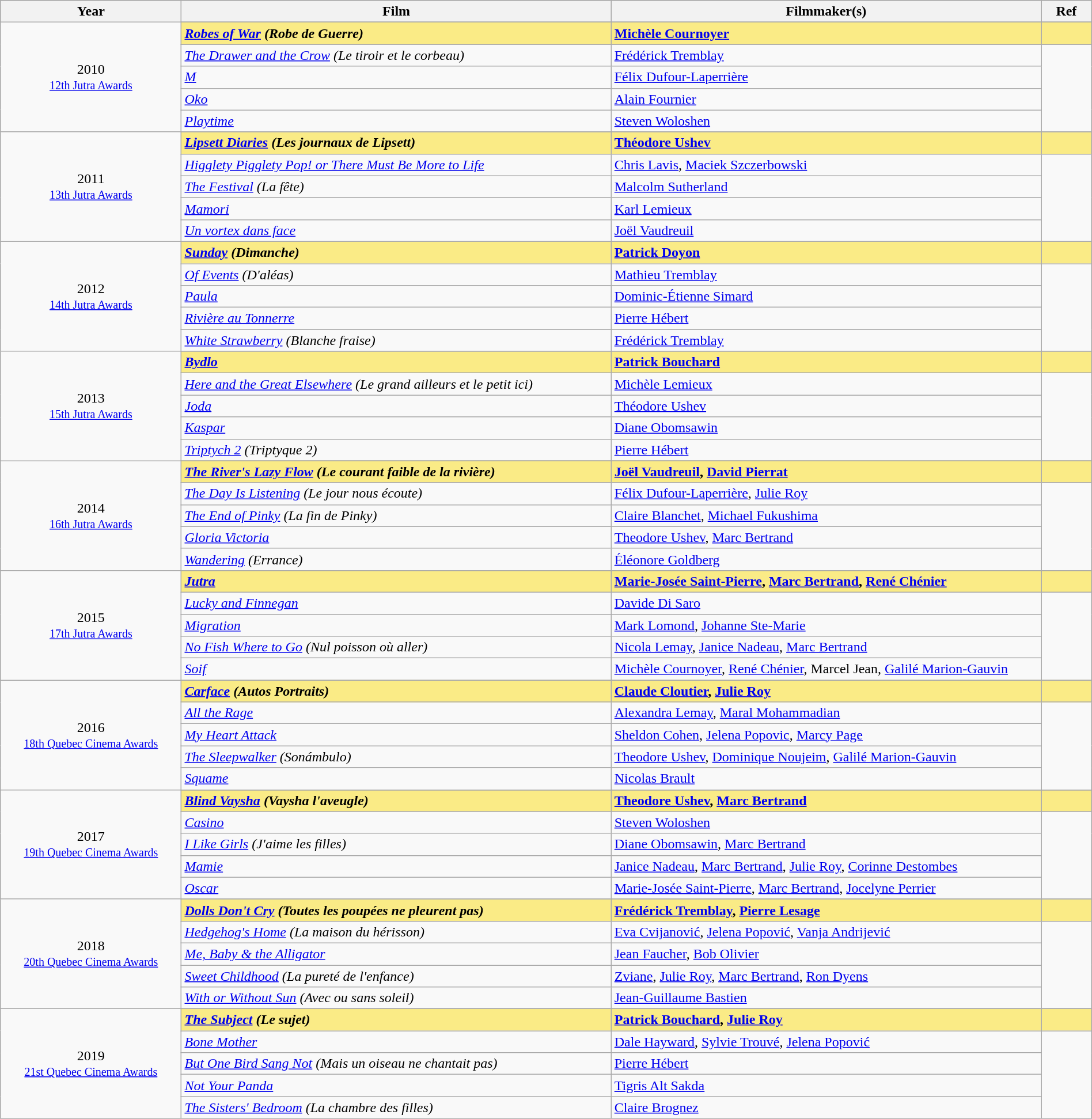<table class="wikitable" style="width:100%;">
<tr style="background:#bebebe;">
<th style="width:8%;">Year</th>
<th style="width:19%;">Film</th>
<th style="width:19%;">Filmmaker(s)</th>
<th style="width:2%;">Ref</th>
</tr>
<tr>
<td rowspan="6" align="center">2010 <br> <small><a href='#'>12th Jutra Awards</a></small></td>
</tr>
<tr style="background:#FAEB86">
<td><strong><em><a href='#'>Robes of War</a> (Robe de Guerre)</em></strong></td>
<td><strong><a href='#'>Michèle Cournoyer</a></strong></td>
<td></td>
</tr>
<tr>
<td><em><a href='#'>The Drawer and the Crow</a> (Le tiroir et le corbeau)</em></td>
<td><a href='#'>Frédérick Tremblay</a></td>
<td rowspan=4></td>
</tr>
<tr>
<td><em><a href='#'>M</a></em></td>
<td><a href='#'>Félix Dufour-Laperrière</a></td>
</tr>
<tr>
<td><em><a href='#'>Oko</a></em></td>
<td><a href='#'>Alain Fournier</a></td>
</tr>
<tr>
<td><em><a href='#'>Playtime</a></em></td>
<td><a href='#'>Steven Woloshen</a></td>
</tr>
<tr>
<td rowspan="6" align="center">2011 <br> <small><a href='#'>13th Jutra Awards</a></small></td>
</tr>
<tr style="background:#FAEB86">
<td><strong><em><a href='#'>Lipsett Diaries</a> (Les journaux de Lipsett)</em></strong></td>
<td><strong><a href='#'>Théodore Ushev</a></strong></td>
<td></td>
</tr>
<tr>
<td><em><a href='#'>Higglety Pigglety Pop! or There Must Be More to Life</a></em></td>
<td><a href='#'>Chris Lavis</a>, <a href='#'>Maciek Szczerbowski</a></td>
<td rowspan=4></td>
</tr>
<tr>
<td><em><a href='#'>The Festival</a> (La fête)</em></td>
<td><a href='#'>Malcolm Sutherland</a></td>
</tr>
<tr>
<td><em><a href='#'>Mamori</a></em></td>
<td><a href='#'>Karl Lemieux</a></td>
</tr>
<tr>
<td><em><a href='#'>Un vortex dans face</a></em></td>
<td><a href='#'>Joël Vaudreuil</a></td>
</tr>
<tr>
<td rowspan="6" align="center">2012 <br> <small><a href='#'>14th Jutra Awards</a></small></td>
</tr>
<tr style="background:#FAEB86">
<td><strong><em><a href='#'>Sunday</a> (Dimanche)</em></strong></td>
<td><strong><a href='#'>Patrick Doyon</a></strong></td>
<td></td>
</tr>
<tr>
<td><em><a href='#'>Of Events</a> (D'aléas)</em></td>
<td><a href='#'>Mathieu Tremblay</a></td>
<td rowspan=4></td>
</tr>
<tr>
<td><em><a href='#'>Paula</a></em></td>
<td><a href='#'>Dominic-Étienne Simard</a></td>
</tr>
<tr>
<td><em><a href='#'>Rivière au Tonnerre</a></em></td>
<td><a href='#'>Pierre Hébert</a></td>
</tr>
<tr>
<td><em><a href='#'>White Strawberry</a> (Blanche fraise)</em></td>
<td><a href='#'>Frédérick Tremblay</a></td>
</tr>
<tr>
<td rowspan="6" align="center">2013 <br> <small><a href='#'>15th Jutra Awards</a></small></td>
</tr>
<tr style="background:#FAEB86">
<td><strong><em><a href='#'>Bydlo</a></em></strong></td>
<td><strong><a href='#'>Patrick Bouchard</a></strong></td>
<td></td>
</tr>
<tr>
<td><em><a href='#'>Here and the Great Elsewhere</a> (Le grand ailleurs et le petit ici)</em></td>
<td><a href='#'>Michèle Lemieux</a></td>
<td rowspan=4></td>
</tr>
<tr>
<td><em><a href='#'>Joda</a></em></td>
<td><a href='#'>Théodore Ushev</a></td>
</tr>
<tr>
<td><em><a href='#'>Kaspar</a></em></td>
<td><a href='#'>Diane Obomsawin</a></td>
</tr>
<tr>
<td><em><a href='#'>Triptych 2</a> (Triptyque 2)</em></td>
<td><a href='#'>Pierre Hébert</a></td>
</tr>
<tr>
<td rowspan="6" align="center">2014 <br> <small><a href='#'>16th Jutra Awards</a></small></td>
</tr>
<tr style="background:#FAEB86">
<td><strong><em><a href='#'>The River's Lazy Flow</a> (Le courant faible de la rivière)</em></strong></td>
<td><strong><a href='#'>Joël Vaudreuil</a>, <a href='#'>David Pierrat</a></strong></td>
<td></td>
</tr>
<tr>
<td><em><a href='#'>The Day Is Listening</a> (Le jour nous écoute)</em></td>
<td><a href='#'>Félix Dufour-Laperrière</a>, <a href='#'>Julie Roy</a></td>
<td rowspan=4></td>
</tr>
<tr>
<td><em><a href='#'>The End of Pinky</a> (La fin de Pinky)</em></td>
<td><a href='#'>Claire Blanchet</a>, <a href='#'>Michael Fukushima</a></td>
</tr>
<tr>
<td><em><a href='#'>Gloria Victoria</a></em></td>
<td><a href='#'>Theodore Ushev</a>, <a href='#'>Marc Bertrand</a></td>
</tr>
<tr>
<td><em><a href='#'>Wandering</a> (Errance)</em></td>
<td><a href='#'>Éléonore Goldberg</a></td>
</tr>
<tr>
<td rowspan="6" align="center">2015 <br> <small><a href='#'>17th Jutra Awards</a></small></td>
</tr>
<tr style="background:#FAEB86">
<td><strong><em><a href='#'>Jutra</a></em></strong></td>
<td><strong><a href='#'>Marie-Josée Saint-Pierre</a>, <a href='#'>Marc Bertrand</a>, <a href='#'>René Chénier</a></strong></td>
<td></td>
</tr>
<tr>
<td><em><a href='#'>Lucky and Finnegan</a></em></td>
<td><a href='#'>Davide Di Saro</a></td>
<td rowspan=4></td>
</tr>
<tr>
<td><em><a href='#'>Migration</a></em></td>
<td><a href='#'>Mark Lomond</a>, <a href='#'>Johanne Ste-Marie</a></td>
</tr>
<tr>
<td><em><a href='#'>No Fish Where to Go</a> (Nul poisson où aller)</em></td>
<td><a href='#'>Nicola Lemay</a>, <a href='#'>Janice Nadeau</a>, <a href='#'>Marc Bertrand</a></td>
</tr>
<tr>
<td><em><a href='#'>Soif</a></em></td>
<td><a href='#'>Michèle Cournoyer</a>, <a href='#'>René Chénier</a>, Marcel Jean, <a href='#'>Galilé Marion-Gauvin</a></td>
</tr>
<tr>
<td rowspan="6" align="center">2016 <br> <small><a href='#'>18th Quebec Cinema Awards</a></small></td>
</tr>
<tr style="background:#FAEB86">
<td><strong><em><a href='#'>Carface</a> (Autos Portraits)</em></strong></td>
<td><strong><a href='#'>Claude Cloutier</a>, <a href='#'>Julie Roy</a></strong></td>
<td></td>
</tr>
<tr>
<td><em><a href='#'>All the Rage</a></em></td>
<td><a href='#'>Alexandra Lemay</a>, <a href='#'>Maral Mohammadian</a></td>
<td rowspan=4></td>
</tr>
<tr>
<td><em><a href='#'>My Heart Attack</a></em></td>
<td><a href='#'>Sheldon Cohen</a>, <a href='#'>Jelena Popovic</a>, <a href='#'>Marcy Page</a></td>
</tr>
<tr>
<td><em><a href='#'>The Sleepwalker</a> (Sonámbulo)</em></td>
<td><a href='#'>Theodore Ushev</a>, <a href='#'>Dominique Noujeim</a>, <a href='#'>Galilé Marion-Gauvin</a></td>
</tr>
<tr>
<td><em><a href='#'>Squame</a></em></td>
<td><a href='#'>Nicolas Brault</a></td>
</tr>
<tr>
<td rowspan="6" align="center">2017 <br> <small><a href='#'>19th Quebec Cinema Awards</a></small></td>
</tr>
<tr style="background:#FAEB86">
<td><strong><em><a href='#'>Blind Vaysha</a> (Vaysha l'aveugle)</em></strong></td>
<td><strong><a href='#'>Theodore Ushev</a>, <a href='#'>Marc Bertrand</a></strong></td>
<td></td>
</tr>
<tr>
<td><em><a href='#'>Casino</a></em></td>
<td><a href='#'>Steven Woloshen</a></td>
<td rowspan=4></td>
</tr>
<tr>
<td><em><a href='#'>I Like Girls</a> (J'aime les filles)</em></td>
<td><a href='#'>Diane Obomsawin</a>, <a href='#'>Marc Bertrand</a></td>
</tr>
<tr>
<td><em><a href='#'>Mamie</a></em></td>
<td><a href='#'>Janice Nadeau</a>, <a href='#'>Marc Bertrand</a>, <a href='#'>Julie Roy</a>, <a href='#'>Corinne Destombes</a></td>
</tr>
<tr>
<td><em><a href='#'>Oscar</a></em></td>
<td><a href='#'>Marie-Josée Saint-Pierre</a>, <a href='#'>Marc Bertrand</a>, <a href='#'>Jocelyne Perrier</a></td>
</tr>
<tr>
<td rowspan="6" align="center">2018 <br> <small><a href='#'>20th Quebec Cinema Awards</a></small></td>
</tr>
<tr style="background:#FAEB86">
<td><strong><em><a href='#'>Dolls Don't Cry</a> (Toutes les poupées ne pleurent pas)</em></strong></td>
<td><strong><a href='#'>Frédérick Tremblay</a>, <a href='#'>Pierre Lesage</a></strong></td>
<td></td>
</tr>
<tr>
<td><em><a href='#'>Hedgehog's Home</a> (La maison du hérisson)</em></td>
<td><a href='#'>Eva Cvijanović</a>, <a href='#'>Jelena Popović</a>, <a href='#'>Vanja Andrijević</a></td>
<td rowspan=4></td>
</tr>
<tr>
<td><em><a href='#'>Me, Baby & the Alligator</a></em></td>
<td><a href='#'>Jean Faucher</a>, <a href='#'>Bob Olivier</a></td>
</tr>
<tr>
<td><em><a href='#'>Sweet Childhood</a> (La pureté de l'enfance)</em></td>
<td><a href='#'>Zviane</a>, <a href='#'>Julie Roy</a>, <a href='#'>Marc Bertrand</a>, <a href='#'>Ron Dyens</a></td>
</tr>
<tr>
<td><em><a href='#'>With or Without Sun</a> (Avec ou sans soleil)</em></td>
<td><a href='#'>Jean-Guillaume Bastien</a></td>
</tr>
<tr>
<td rowspan="6" align="center">2019 <br> <small><a href='#'>21st Quebec Cinema Awards</a></small></td>
</tr>
<tr style="background:#FAEB86">
<td><strong><em><a href='#'>The Subject</a> (Le sujet)</em></strong></td>
<td><strong><a href='#'>Patrick Bouchard</a>, <a href='#'>Julie Roy</a></strong></td>
<td></td>
</tr>
<tr>
<td><em><a href='#'>Bone Mother</a></em></td>
<td><a href='#'>Dale Hayward</a>, <a href='#'>Sylvie Trouvé</a>, <a href='#'>Jelena Popović</a></td>
<td rowspan=4></td>
</tr>
<tr>
<td><em><a href='#'>But One Bird Sang Not</a> (Mais un oiseau ne chantait pas)</em></td>
<td><a href='#'>Pierre Hébert</a></td>
</tr>
<tr>
<td><em><a href='#'>Not Your Panda</a></em></td>
<td><a href='#'>Tigris Alt Sakda</a></td>
</tr>
<tr>
<td><em><a href='#'>The Sisters' Bedroom</a> (La chambre des filles)</em></td>
<td><a href='#'>Claire Brognez</a></td>
</tr>
</table>
